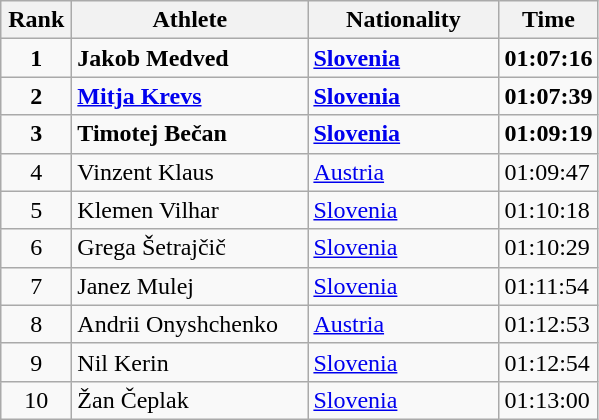<table class="wikitable sortable">
<tr>
<th scope="col" width=40px>Rank</th>
<th scope="col" width=150px>Athlete</th>
<th scope="col" width=120px>Nationality</th>
<th scope="col" width=45px>Time</th>
</tr>
<tr>
<td !scope=row align=center><strong>1</strong></td>
<td><strong>Jakob Medved</strong></td>
<td><strong> <a href='#'>Slovenia</a></strong></td>
<td><strong>01:07:16</strong></td>
</tr>
<tr>
<td !scope=row align=center><strong>2</strong></td>
<td><strong><a href='#'>Mitja Krevs</a></strong></td>
<td><strong> <a href='#'>Slovenia</a></strong></td>
<td><strong>01:07:39</strong></td>
</tr>
<tr>
<td !scope=row align=center><strong>3</strong></td>
<td><strong>Timotej Bečan</strong></td>
<td><strong> <a href='#'>Slovenia</a></strong></td>
<td><strong>01:09:19</strong></td>
</tr>
<tr>
<td !scope=row align=center>4</td>
<td>Vinzent Klaus</td>
<td> <a href='#'>Austria</a></td>
<td>01:09:47</td>
</tr>
<tr>
<td !scope=row align=center>5</td>
<td>Klemen Vilhar</td>
<td> <a href='#'>Slovenia</a></td>
<td>01:10:18</td>
</tr>
<tr>
<td !scope=row align=center>6</td>
<td>Grega Šetrajčič</td>
<td> <a href='#'>Slovenia</a></td>
<td>01:10:29</td>
</tr>
<tr>
<td !scope=row align=center>7</td>
<td>Janez Mulej</td>
<td> <a href='#'>Slovenia</a></td>
<td>01:11:54</td>
</tr>
<tr>
<td !scope=row align=center>8</td>
<td>Andrii Onyshchenko</td>
<td> <a href='#'>Austria</a></td>
<td>01:12:53</td>
</tr>
<tr>
<td !scope=row align=center>9</td>
<td>Nil Kerin</td>
<td> <a href='#'>Slovenia</a></td>
<td>01:12:54</td>
</tr>
<tr>
<td !scope=row align=center>10</td>
<td>Žan Čeplak</td>
<td> <a href='#'>Slovenia</a></td>
<td>01:13:00</td>
</tr>
</table>
